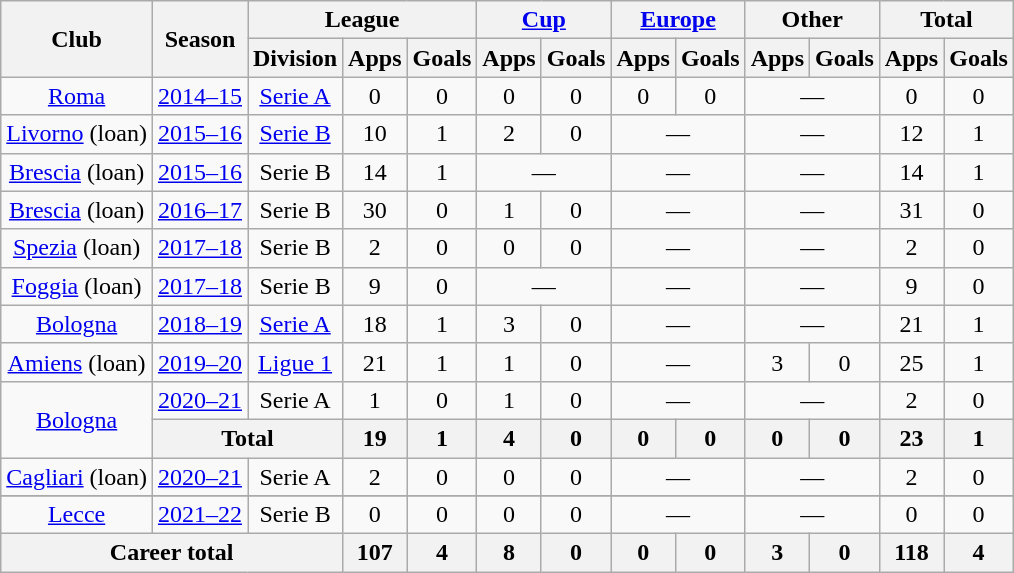<table class="wikitable" style="text-align:center">
<tr>
<th rowspan="2">Club</th>
<th rowspan="2">Season</th>
<th colspan="3">League</th>
<th colspan="2"><a href='#'>Cup</a></th>
<th colspan="2"><a href='#'>Europe</a></th>
<th colspan="2">Other</th>
<th colspan="2">Total</th>
</tr>
<tr>
<th>Division</th>
<th>Apps</th>
<th>Goals</th>
<th>Apps</th>
<th>Goals</th>
<th>Apps</th>
<th>Goals</th>
<th>Apps</th>
<th>Goals</th>
<th>Apps</th>
<th>Goals</th>
</tr>
<tr>
<td><a href='#'>Roma</a></td>
<td><a href='#'>2014–15</a></td>
<td><a href='#'>Serie A</a></td>
<td>0</td>
<td>0</td>
<td>0</td>
<td>0</td>
<td>0</td>
<td>0</td>
<td colspan="2">—</td>
<td>0</td>
<td>0</td>
</tr>
<tr>
<td><a href='#'>Livorno</a> (loan)</td>
<td><a href='#'>2015–16</a></td>
<td><a href='#'>Serie B</a></td>
<td>10</td>
<td>1</td>
<td>2</td>
<td>0</td>
<td colspan="2">—</td>
<td colspan="2">—</td>
<td>12</td>
<td>1</td>
</tr>
<tr>
<td><a href='#'>Brescia</a> (loan)</td>
<td><a href='#'>2015–16</a></td>
<td>Serie B</td>
<td>14</td>
<td>1</td>
<td colspan="2">—</td>
<td colspan="2">—</td>
<td colspan="2">—</td>
<td>14</td>
<td>1</td>
</tr>
<tr>
<td><a href='#'>Brescia</a> (loan)</td>
<td><a href='#'>2016–17</a></td>
<td>Serie B</td>
<td>30</td>
<td>0</td>
<td>1</td>
<td>0</td>
<td colspan="2">—</td>
<td colspan="2">—</td>
<td>31</td>
<td>0</td>
</tr>
<tr>
<td><a href='#'>Spezia</a> (loan)</td>
<td><a href='#'>2017–18</a></td>
<td>Serie B</td>
<td>2</td>
<td>0</td>
<td>0</td>
<td>0</td>
<td colspan="2">—</td>
<td colspan="2">—</td>
<td>2</td>
<td>0</td>
</tr>
<tr>
<td><a href='#'>Foggia</a> (loan)</td>
<td><a href='#'>2017–18</a></td>
<td>Serie B</td>
<td>9</td>
<td>0</td>
<td colspan="2">—</td>
<td colspan="2">—</td>
<td colspan="2">—</td>
<td>9</td>
<td>0</td>
</tr>
<tr>
<td><a href='#'>Bologna</a></td>
<td><a href='#'>2018–19</a></td>
<td><a href='#'>Serie A</a></td>
<td>18</td>
<td>1</td>
<td>3</td>
<td>0</td>
<td colspan="2">—</td>
<td colspan="2">—</td>
<td>21</td>
<td>1</td>
</tr>
<tr>
<td><a href='#'>Amiens</a> (loan)</td>
<td><a href='#'>2019–20</a></td>
<td><a href='#'>Ligue 1</a></td>
<td>21</td>
<td>1</td>
<td>1</td>
<td>0</td>
<td colspan="2">—</td>
<td>3</td>
<td>0</td>
<td>25</td>
<td>1</td>
</tr>
<tr>
<td rowspan="2"><a href='#'>Bologna</a></td>
<td><a href='#'>2020–21</a></td>
<td>Serie A</td>
<td>1</td>
<td>0</td>
<td>1</td>
<td>0</td>
<td colspan="2">—</td>
<td colspan="2">—</td>
<td>2</td>
<td>0</td>
</tr>
<tr>
<th colspan="2">Total</th>
<th>19</th>
<th>1</th>
<th>4</th>
<th>0</th>
<th>0</th>
<th>0</th>
<th>0</th>
<th>0</th>
<th>23</th>
<th>1</th>
</tr>
<tr>
<td><a href='#'>Cagliari</a> (loan)</td>
<td><a href='#'>2020–21</a></td>
<td>Serie A</td>
<td>2</td>
<td>0</td>
<td>0</td>
<td>0</td>
<td colspan="2">—</td>
<td colspan="2">—</td>
<td>2</td>
<td>0</td>
</tr>
<tr>
</tr>
<tr>
<td><a href='#'>Lecce</a></td>
<td><a href='#'>2021–22</a></td>
<td>Serie B</td>
<td>0</td>
<td>0</td>
<td>0</td>
<td>0</td>
<td colspan="2">—</td>
<td colspan="2">—</td>
<td>0</td>
<td>0</td>
</tr>
<tr>
<th colspan="3">Career total</th>
<th>107</th>
<th>4</th>
<th>8</th>
<th>0</th>
<th>0</th>
<th>0</th>
<th>3</th>
<th>0</th>
<th>118</th>
<th>4</th>
</tr>
</table>
